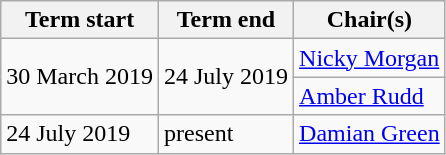<table class="wikitable">
<tr>
<th>Term start</th>
<th>Term end</th>
<th>Chair(s)</th>
</tr>
<tr>
<td rowspan="2">30 March 2019</td>
<td rowspan="2">24 July 2019</td>
<td><a href='#'>Nicky Morgan</a></td>
</tr>
<tr>
<td><a href='#'>Amber Rudd</a></td>
</tr>
<tr>
<td>24 July 2019</td>
<td>present</td>
<td><a href='#'>Damian Green</a> </td>
</tr>
</table>
